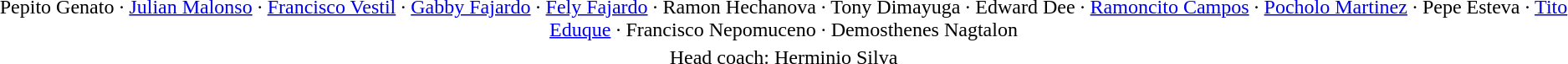<table class="toccolours" style="margin:0.2em auto">
<tr align=center>
<td>Pepito Genato ∙ <a href='#'>Julian Malonso</a> ∙ <a href='#'>Francisco Vestil</a> ∙ <a href='#'>Gabby Fajardo</a> ∙ <a href='#'>Fely Fajardo</a> ∙ Ramon Hechanova ∙ Tony Dimayuga ∙ Edward Dee ∙ <a href='#'>Ramoncito Campos</a> ∙ <a href='#'>Pocholo Martinez</a> ∙ Pepe Esteva ∙ <a href='#'>Tito Eduque</a> ∙ Francisco Nepomuceno ∙ Demosthenes Nagtalon</td>
</tr>
<tr align=center>
<td>Head coach: Herminio Silva</td>
</tr>
</table>
